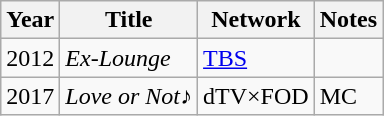<table class="wikitable">
<tr>
<th>Year</th>
<th>Title</th>
<th>Network</th>
<th>Notes</th>
</tr>
<tr>
<td>2012</td>
<td><em>Ex-Lounge</em></td>
<td><a href='#'>TBS</a></td>
<td></td>
</tr>
<tr>
<td>2017</td>
<td><em>Love or Not♪</em></td>
<td>dTV×FOD</td>
<td>MC</td>
</tr>
</table>
